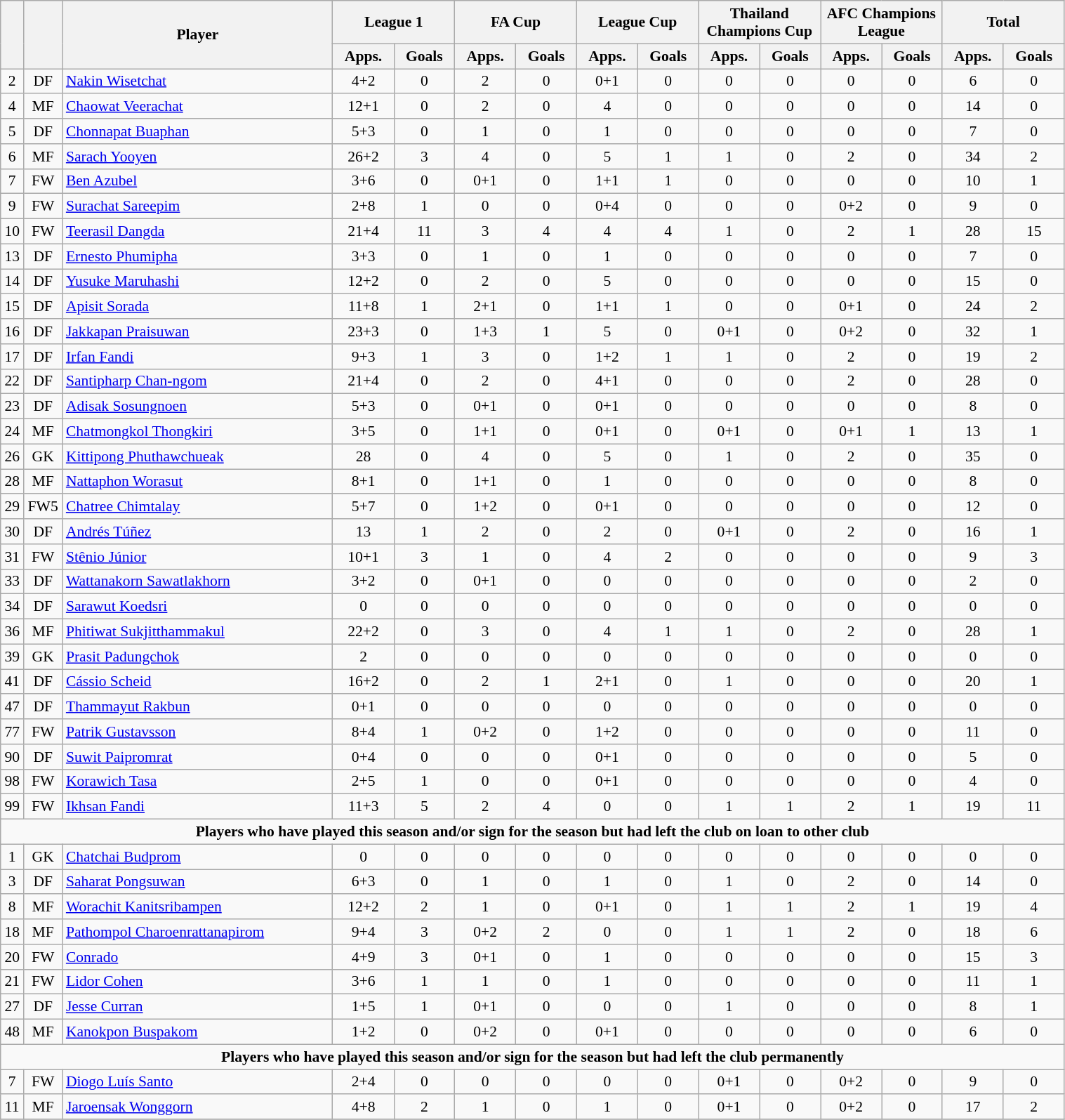<table class="wikitable" style="text-align:center; font-size:90%; width:80%;">
<tr>
<th rowspan=2></th>
<th rowspan=2></th>
<th rowspan=2 width="250">Player</th>
<th colspan=2 width="105">League 1</th>
<th colspan=2 width="105">FA Cup</th>
<th colspan=2 width="105">League Cup</th>
<th colspan=2 width="105">Thailand Champions Cup</th>
<th colspan=2 width="105">AFC Champions League</th>
<th colspan=2 width="105">Total</th>
</tr>
<tr>
<th>Apps.</th>
<th>Goals</th>
<th>Apps.</th>
<th>Goals</th>
<th>Apps.</th>
<th>Goals</th>
<th>Apps.</th>
<th>Goals</th>
<th>Apps.</th>
<th>Goals</th>
<th>Apps.</th>
<th>Goals</th>
</tr>
<tr>
<td>2</td>
<td>DF</td>
<td align="left"> <a href='#'>Nakin Wisetchat</a></td>
<td>4+2</td>
<td>0</td>
<td>2</td>
<td>0</td>
<td>0+1</td>
<td>0</td>
<td>0</td>
<td>0</td>
<td>0</td>
<td>0</td>
<td>6</td>
<td>0</td>
</tr>
<tr>
<td>4</td>
<td>MF</td>
<td align="left"> <a href='#'>Chaowat Veerachat</a></td>
<td>12+1</td>
<td>0</td>
<td>2</td>
<td>0</td>
<td>4</td>
<td>0</td>
<td>0</td>
<td>0</td>
<td>0</td>
<td>0</td>
<td>14</td>
<td>0</td>
</tr>
<tr>
<td>5</td>
<td>DF</td>
<td align="left"> <a href='#'>Chonnapat Buaphan</a></td>
<td>5+3</td>
<td>0</td>
<td>1</td>
<td>0</td>
<td>1</td>
<td>0</td>
<td>0</td>
<td>0</td>
<td>0</td>
<td>0</td>
<td>7</td>
<td>0</td>
</tr>
<tr>
<td>6</td>
<td>MF</td>
<td align="left"> <a href='#'>Sarach Yooyen</a></td>
<td>26+2</td>
<td>3</td>
<td>4</td>
<td>0</td>
<td>5</td>
<td>1</td>
<td>1</td>
<td>0</td>
<td>2</td>
<td>0</td>
<td>34</td>
<td>2</td>
</tr>
<tr>
<td>7</td>
<td>FW</td>
<td align="left"> <a href='#'>Ben Azubel</a></td>
<td>3+6</td>
<td>0</td>
<td>0+1</td>
<td>0</td>
<td>1+1</td>
<td>1</td>
<td>0</td>
<td>0</td>
<td>0</td>
<td>0</td>
<td>10</td>
<td>1</td>
</tr>
<tr>
<td>9</td>
<td>FW</td>
<td align="left"> <a href='#'>Surachat Sareepim</a></td>
<td>2+8</td>
<td>1</td>
<td>0</td>
<td>0</td>
<td>0+4</td>
<td>0</td>
<td>0</td>
<td>0</td>
<td>0+2</td>
<td>0</td>
<td>9</td>
<td>0</td>
</tr>
<tr>
<td>10</td>
<td>FW</td>
<td align="left"> <a href='#'>Teerasil Dangda</a></td>
<td>21+4</td>
<td>11</td>
<td>3</td>
<td>4</td>
<td>4</td>
<td>4</td>
<td>1</td>
<td>0</td>
<td>2</td>
<td>1</td>
<td>28</td>
<td>15</td>
</tr>
<tr>
<td>13</td>
<td>DF</td>
<td align="left"> <a href='#'>Ernesto Phumipha</a></td>
<td>3+3</td>
<td>0</td>
<td>1</td>
<td>0</td>
<td>1</td>
<td>0</td>
<td>0</td>
<td>0</td>
<td>0</td>
<td>0</td>
<td>7</td>
<td>0</td>
</tr>
<tr>
<td>14</td>
<td>DF</td>
<td align="left"> <a href='#'>Yusuke Maruhashi</a></td>
<td>12+2</td>
<td>0</td>
<td>2</td>
<td>0</td>
<td>5</td>
<td>0</td>
<td>0</td>
<td>0</td>
<td>0</td>
<td>0</td>
<td>15</td>
<td>0</td>
</tr>
<tr>
<td>15</td>
<td>DF</td>
<td align="left"> <a href='#'>Apisit Sorada</a></td>
<td>11+8</td>
<td>1</td>
<td>2+1</td>
<td>0</td>
<td>1+1</td>
<td>1</td>
<td>0</td>
<td>0</td>
<td>0+1</td>
<td>0</td>
<td>24</td>
<td>2</td>
</tr>
<tr>
<td>16</td>
<td>DF</td>
<td align="left"> <a href='#'>Jakkapan Praisuwan</a></td>
<td>23+3</td>
<td>0</td>
<td>1+3</td>
<td>1</td>
<td>5</td>
<td>0</td>
<td>0+1</td>
<td>0</td>
<td>0+2</td>
<td>0</td>
<td>32</td>
<td>1</td>
</tr>
<tr>
<td>17</td>
<td>DF</td>
<td align="left"> <a href='#'>Irfan Fandi</a></td>
<td>9+3</td>
<td>1</td>
<td>3</td>
<td>0</td>
<td>1+2</td>
<td>1</td>
<td>1</td>
<td>0</td>
<td>2</td>
<td>0</td>
<td>19</td>
<td>2</td>
</tr>
<tr>
<td>22</td>
<td>DF</td>
<td align="left"> <a href='#'>Santipharp Chan-ngom</a></td>
<td>21+4</td>
<td>0</td>
<td>2</td>
<td>0</td>
<td>4+1</td>
<td>0</td>
<td>0</td>
<td>0</td>
<td>2</td>
<td>0</td>
<td>28</td>
<td>0</td>
</tr>
<tr>
<td>23</td>
<td>DF</td>
<td align="left"> <a href='#'>Adisak Sosungnoen</a></td>
<td>5+3</td>
<td>0</td>
<td>0+1</td>
<td>0</td>
<td>0+1</td>
<td>0</td>
<td>0</td>
<td>0</td>
<td>0</td>
<td>0</td>
<td>8</td>
<td>0</td>
</tr>
<tr>
<td>24</td>
<td>MF</td>
<td align="left"> <a href='#'>Chatmongkol Thongkiri</a></td>
<td>3+5</td>
<td>0</td>
<td>1+1</td>
<td>0</td>
<td>0+1</td>
<td>0</td>
<td>0+1</td>
<td>0</td>
<td>0+1</td>
<td>1</td>
<td>13</td>
<td>1</td>
</tr>
<tr>
<td>26</td>
<td>GK</td>
<td align="left"> <a href='#'>Kittipong Phuthawchueak</a></td>
<td>28</td>
<td>0</td>
<td>4</td>
<td>0</td>
<td>5</td>
<td>0</td>
<td>1</td>
<td>0</td>
<td>2</td>
<td>0</td>
<td>35</td>
<td>0</td>
</tr>
<tr>
<td>28</td>
<td>MF</td>
<td align="left"> <a href='#'>Nattaphon Worasut</a></td>
<td>8+1</td>
<td>0</td>
<td>1+1</td>
<td>0</td>
<td>1</td>
<td>0</td>
<td>0</td>
<td>0</td>
<td>0</td>
<td>0</td>
<td>8</td>
<td>0</td>
</tr>
<tr>
<td>29</td>
<td>FW5</td>
<td align="left"> <a href='#'>Chatree Chimtalay</a></td>
<td>5+7</td>
<td>0</td>
<td>1+2</td>
<td>0</td>
<td>0+1</td>
<td>0</td>
<td>0</td>
<td>0</td>
<td>0</td>
<td>0</td>
<td>12</td>
<td>0</td>
</tr>
<tr>
<td>30</td>
<td>DF</td>
<td align="left"> <a href='#'>Andrés Túñez</a></td>
<td>13</td>
<td>1</td>
<td>2</td>
<td>0</td>
<td>2</td>
<td>0</td>
<td>0+1</td>
<td>0</td>
<td>2</td>
<td>0</td>
<td>16</td>
<td>1</td>
</tr>
<tr>
<td>31</td>
<td>FW</td>
<td align="left"> <a href='#'>Stênio Júnior</a></td>
<td>10+1</td>
<td>3</td>
<td>1</td>
<td>0</td>
<td>4</td>
<td>2</td>
<td>0</td>
<td>0</td>
<td>0</td>
<td>0</td>
<td>9</td>
<td>3</td>
</tr>
<tr>
<td>33</td>
<td>DF</td>
<td align="left"> <a href='#'>Wattanakorn Sawatlakhorn</a></td>
<td>3+2</td>
<td>0</td>
<td>0+1</td>
<td>0</td>
<td>0</td>
<td>0</td>
<td>0</td>
<td>0</td>
<td>0</td>
<td>0</td>
<td>2</td>
<td>0</td>
</tr>
<tr>
<td>34</td>
<td>DF</td>
<td align="left"> <a href='#'>Sarawut Koedsri</a></td>
<td>0</td>
<td>0</td>
<td>0</td>
<td>0</td>
<td>0</td>
<td>0</td>
<td>0</td>
<td>0</td>
<td>0</td>
<td>0</td>
<td>0</td>
<td>0</td>
</tr>
<tr>
<td>36</td>
<td>MF</td>
<td align="left"> <a href='#'>Phitiwat Sukjitthammakul</a></td>
<td>22+2</td>
<td>0</td>
<td>3</td>
<td>0</td>
<td>4</td>
<td>1</td>
<td>1</td>
<td>0</td>
<td>2</td>
<td>0</td>
<td>28</td>
<td>1</td>
</tr>
<tr>
<td>39</td>
<td>GK</td>
<td align="left"> <a href='#'>Prasit Padungchok</a></td>
<td>2</td>
<td>0</td>
<td>0</td>
<td>0</td>
<td>0</td>
<td>0</td>
<td>0</td>
<td>0</td>
<td>0</td>
<td>0</td>
<td>0</td>
<td>0</td>
</tr>
<tr>
<td>41</td>
<td>DF</td>
<td align="left"> <a href='#'>Cássio Scheid</a></td>
<td>16+2</td>
<td>0</td>
<td>2</td>
<td>1</td>
<td>2+1</td>
<td>0</td>
<td>1</td>
<td>0</td>
<td>0</td>
<td>0</td>
<td>20</td>
<td>1</td>
</tr>
<tr>
<td>47</td>
<td>DF</td>
<td align="left"> <a href='#'>Thammayut Rakbun</a></td>
<td>0+1</td>
<td>0</td>
<td>0</td>
<td>0</td>
<td>0</td>
<td>0</td>
<td>0</td>
<td>0</td>
<td>0</td>
<td>0</td>
<td>0</td>
<td>0</td>
</tr>
<tr>
<td>77</td>
<td>FW</td>
<td align="left"> <a href='#'>Patrik Gustavsson</a></td>
<td>8+4</td>
<td>1</td>
<td>0+2</td>
<td>0</td>
<td>1+2</td>
<td>0</td>
<td>0</td>
<td>0</td>
<td>0</td>
<td>0</td>
<td>11</td>
<td>0</td>
</tr>
<tr>
<td>90</td>
<td>DF</td>
<td align="left"> <a href='#'>Suwit Paipromrat</a></td>
<td>0+4</td>
<td>0</td>
<td>0</td>
<td>0</td>
<td>0+1</td>
<td>0</td>
<td>0</td>
<td>0</td>
<td>0</td>
<td>0</td>
<td>5</td>
<td>0</td>
</tr>
<tr>
<td>98</td>
<td>FW</td>
<td align="left"> <a href='#'>Korawich Tasa</a></td>
<td>2+5</td>
<td>1</td>
<td>0</td>
<td>0</td>
<td>0+1</td>
<td>0</td>
<td>0</td>
<td>0</td>
<td>0</td>
<td>0</td>
<td>4</td>
<td>0</td>
</tr>
<tr>
<td>99</td>
<td>FW</td>
<td align="left"> <a href='#'>Ikhsan Fandi</a></td>
<td>11+3</td>
<td>5</td>
<td>2</td>
<td>4</td>
<td>0</td>
<td>0</td>
<td>1</td>
<td>1</td>
<td>2</td>
<td>1</td>
<td>19</td>
<td>11</td>
</tr>
<tr>
<td colspan="17"><strong>Players who have played this season and/or sign for the season but had left the club on loan to other club</strong></td>
</tr>
<tr>
<td>1</td>
<td>GK</td>
<td align="left"> <a href='#'>Chatchai Budprom</a></td>
<td>0</td>
<td>0</td>
<td>0</td>
<td>0</td>
<td>0</td>
<td>0</td>
<td>0</td>
<td>0</td>
<td>0</td>
<td>0</td>
<td>0</td>
<td>0</td>
</tr>
<tr>
<td>3</td>
<td>DF</td>
<td align="left"> <a href='#'>Saharat Pongsuwan</a></td>
<td>6+3</td>
<td>0</td>
<td>1</td>
<td>0</td>
<td>1</td>
<td>0</td>
<td>1</td>
<td>0</td>
<td>2</td>
<td>0</td>
<td>14</td>
<td>0</td>
</tr>
<tr>
<td>8</td>
<td>MF</td>
<td align="left"> <a href='#'>Worachit Kanitsribampen</a></td>
<td>12+2</td>
<td>2</td>
<td>1</td>
<td>0</td>
<td>0+1</td>
<td>0</td>
<td>1</td>
<td>1</td>
<td>2</td>
<td>1</td>
<td>19</td>
<td>4</td>
</tr>
<tr>
<td>18</td>
<td>MF</td>
<td align="left"> <a href='#'>Pathompol Charoenrattanapirom</a></td>
<td>9+4</td>
<td>3</td>
<td>0+2</td>
<td>2</td>
<td>0</td>
<td>0</td>
<td>1</td>
<td>1</td>
<td>2</td>
<td>0</td>
<td>18</td>
<td>6</td>
</tr>
<tr>
<td>20</td>
<td>FW</td>
<td align="left"> <a href='#'>Conrado</a></td>
<td>4+9</td>
<td>3</td>
<td>0+1</td>
<td>0</td>
<td>1</td>
<td>0</td>
<td>0</td>
<td>0</td>
<td>0</td>
<td>0</td>
<td>15</td>
<td>3</td>
</tr>
<tr>
<td>21</td>
<td>FW</td>
<td align="left"> <a href='#'>Lidor Cohen</a></td>
<td>3+6</td>
<td>1</td>
<td>1</td>
<td>0</td>
<td>1</td>
<td>0</td>
<td>0</td>
<td>0</td>
<td>0</td>
<td>0</td>
<td>11</td>
<td>1</td>
</tr>
<tr>
<td>27</td>
<td>DF</td>
<td align="left"> <a href='#'>Jesse Curran</a></td>
<td>1+5</td>
<td>1</td>
<td>0+1</td>
<td>0</td>
<td>0</td>
<td>0</td>
<td>1</td>
<td>0</td>
<td>0</td>
<td>0</td>
<td>8</td>
<td>1</td>
</tr>
<tr>
<td>48</td>
<td>MF</td>
<td align="left"> <a href='#'>Kanokpon Buspakom</a></td>
<td>1+2</td>
<td>0</td>
<td>0+2</td>
<td>0</td>
<td>0+1</td>
<td>0</td>
<td>0</td>
<td>0</td>
<td>0</td>
<td>0</td>
<td>6</td>
<td>0</td>
</tr>
<tr>
<td colspan="17"><strong>Players who have played this season and/or sign for the season but had left the club permanently</strong></td>
</tr>
<tr>
<td>7</td>
<td>FW</td>
<td align="left"> <a href='#'>Diogo Luís Santo</a></td>
<td>2+4</td>
<td>0</td>
<td>0</td>
<td>0</td>
<td>0</td>
<td>0</td>
<td>0+1</td>
<td>0</td>
<td>0+2</td>
<td>0</td>
<td>9</td>
<td>0</td>
</tr>
<tr>
<td>11</td>
<td>MF</td>
<td align="left"> <a href='#'>Jaroensak Wonggorn</a></td>
<td>4+8</td>
<td>2</td>
<td>1</td>
<td>0</td>
<td>1</td>
<td>0</td>
<td>0+1</td>
<td>0</td>
<td>0+2</td>
<td>0</td>
<td>17</td>
<td>2</td>
</tr>
<tr>
</tr>
</table>
